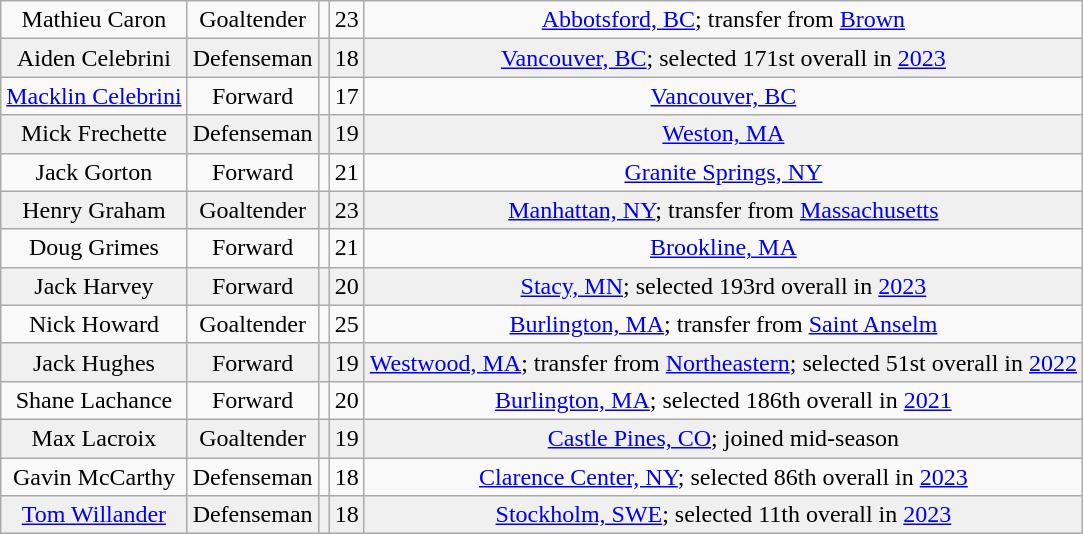<table class="wikitable">
<tr align="center" bgcolor="">
<td>Mathieu Caron</td>
<td>Goaltender</td>
<td></td>
<td>23</td>
<td><a href='#'>Abbotsford, BC</a>; transfer from <a href='#'>Brown</a></td>
</tr>
<tr align="center" bgcolor="f0f0f0">
<td>Aiden Celebrini</td>
<td>Defenseman</td>
<td></td>
<td>18</td>
<td><a href='#'>Vancouver, BC</a>; selected 171st overall in <a href='#'>2023</a></td>
</tr>
<tr align="center" bgcolor="">
<td><a href='#'>Macklin Celebrini</a></td>
<td>Forward</td>
<td></td>
<td>17</td>
<td><a href='#'>Vancouver, BC</a></td>
</tr>
<tr align="center" bgcolor="f0f0f0">
<td>Mick Frechette</td>
<td>Defenseman</td>
<td></td>
<td>19</td>
<td><a href='#'>Weston, MA</a></td>
</tr>
<tr align="center" bgcolor="">
<td>Jack Gorton</td>
<td>Forward</td>
<td></td>
<td>21</td>
<td><a href='#'>Granite Springs, NY</a></td>
</tr>
<tr align="center" bgcolor="f0f0f0">
<td>Henry Graham</td>
<td>Goaltender</td>
<td></td>
<td>23</td>
<td><a href='#'>Manhattan, NY</a>; transfer from <a href='#'>Massachusetts</a></td>
</tr>
<tr align="center" bgcolor="">
<td>Doug Grimes</td>
<td>Forward</td>
<td></td>
<td>21</td>
<td><a href='#'>Brookline, MA</a></td>
</tr>
<tr align="center" bgcolor="f0f0f0">
<td>Jack Harvey</td>
<td>Forward</td>
<td></td>
<td>20</td>
<td><a href='#'>Stacy, MN</a>; selected 193rd overall in <a href='#'>2023</a></td>
</tr>
<tr align="center" bgcolor="">
<td>Nick Howard</td>
<td>Goaltender</td>
<td></td>
<td>25</td>
<td><a href='#'>Burlington, MA</a>; transfer from <a href='#'>Saint Anselm</a></td>
</tr>
<tr align="center" bgcolor="f0f0f0">
<td>Jack Hughes</td>
<td>Forward</td>
<td></td>
<td>19</td>
<td><a href='#'>Westwood, MA</a>; transfer from <a href='#'>Northeastern</a>; selected 51st overall in <a href='#'>2022</a></td>
</tr>
<tr align="center" bgcolor="">
<td>Shane Lachance</td>
<td>Forward</td>
<td></td>
<td>20</td>
<td><a href='#'>Burlington, MA</a>; selected 186th overall in <a href='#'>2021</a></td>
</tr>
<tr align="center" bgcolor="f0f0f0">
<td>Max Lacroix</td>
<td>Goaltender</td>
<td></td>
<td>19</td>
<td><a href='#'>Castle Pines, CO</a>; joined mid-season</td>
</tr>
<tr align="center" bgcolor="">
<td>Gavin McCarthy</td>
<td>Defenseman</td>
<td></td>
<td>18</td>
<td><a href='#'>Clarence Center, NY</a>; selected 86th overall in <a href='#'>2023</a></td>
</tr>
<tr align="center" bgcolor="f0f0f0">
<td><a href='#'>Tom Willander</a></td>
<td>Defenseman</td>
<td></td>
<td>18</td>
<td><a href='#'>Stockholm, SWE</a>; selected 11th overall in <a href='#'>2023</a></td>
</tr>
</table>
